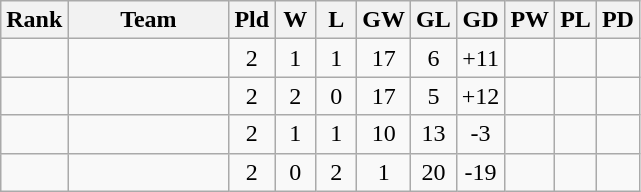<table class=wikitable style="text-align:center">
<tr>
<th width=20>Rank</th>
<th width=100>Team</th>
<th width=20>Pld</th>
<th width=20>W</th>
<th width=20>L</th>
<th width=20>GW</th>
<th width=20>GL</th>
<th width=20>GD</th>
<th width=20>PW</th>
<th width=20>PL</th>
<th width=20>PD</th>
</tr>
<tr>
<td></td>
<td align=left></td>
<td>2</td>
<td>1</td>
<td>1</td>
<td>17</td>
<td>6</td>
<td>+11</td>
<td></td>
<td></td>
<td></td>
</tr>
<tr>
<td></td>
<td align=left></td>
<td>2</td>
<td>2</td>
<td>0</td>
<td>17</td>
<td>5</td>
<td>+12</td>
<td></td>
<td></td>
<td></td>
</tr>
<tr>
<td></td>
<td align=left></td>
<td>2</td>
<td>1</td>
<td>1</td>
<td>10</td>
<td>13</td>
<td>-3</td>
<td></td>
<td></td>
<td></td>
</tr>
<tr>
<td></td>
<td align=left></td>
<td>2</td>
<td>0</td>
<td>2</td>
<td>1</td>
<td>20</td>
<td>-19</td>
<td></td>
<td></td>
<td></td>
</tr>
</table>
